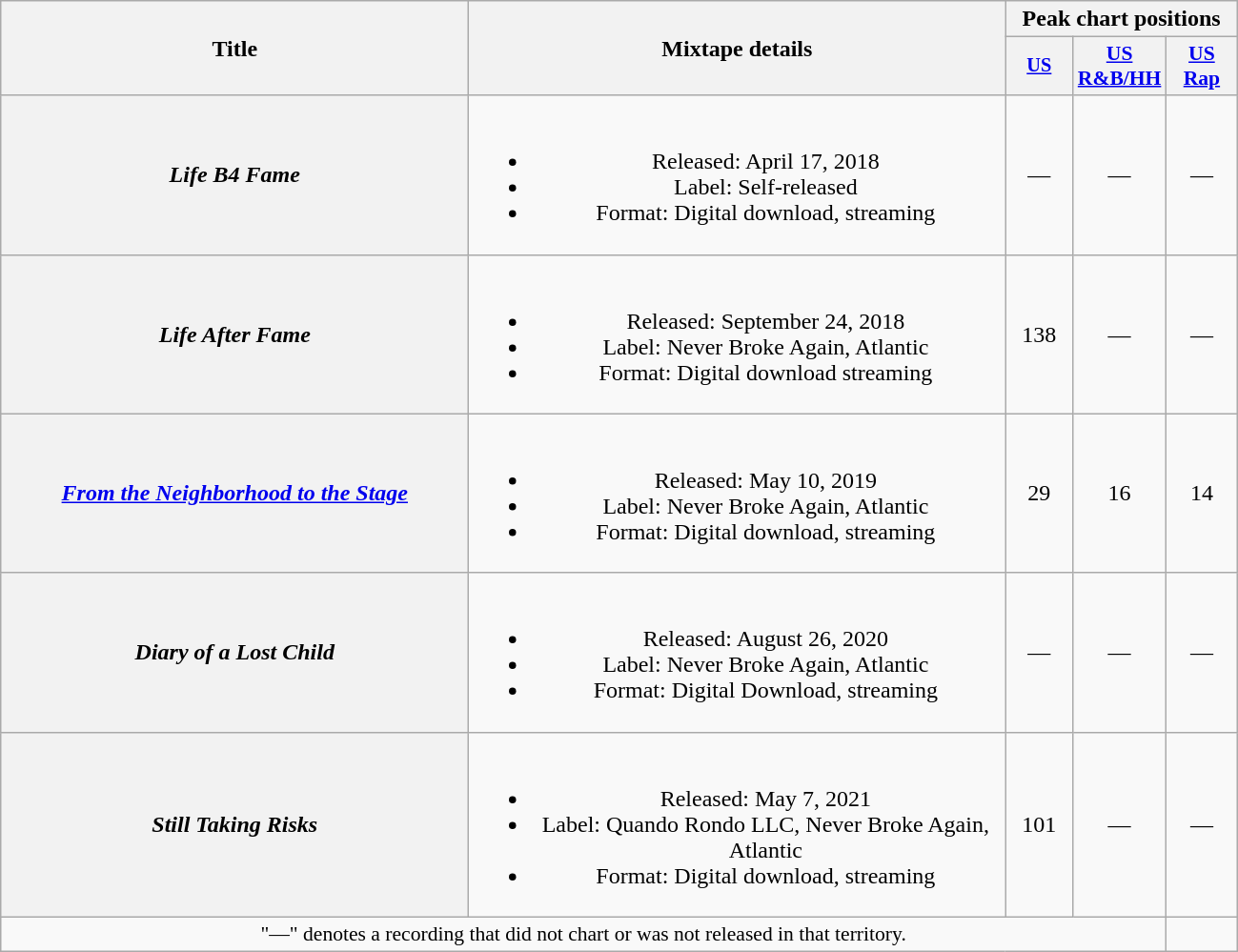<table class="wikitable plainrowheaders" style="text-align:center">
<tr>
<th scope="col" rowspan="2" style="width:20em;">Title</th>
<th scope="col" rowspan="2" style="width:23em;">Mixtape details</th>
<th scope="col" colspan="3">Peak chart positions</th>
</tr>
<tr>
<th scope="col" style="width:3em;font-size:85%;"><a href='#'>US</a><br></th>
<th scope="col" style="width:3em;font-size:90%;"><a href='#'>US<br>R&B/HH</a><br></th>
<th scope="col" style="width:3em;font-size:90%;"><a href='#'>US Rap</a><br></th>
</tr>
<tr>
<th scope="row"><em>Life B4 Fame</em></th>
<td><br><ul><li>Released: April 17, 2018</li><li>Label: Self-released</li><li>Format: Digital download, streaming</li></ul></td>
<td>—</td>
<td>—</td>
<td>—</td>
</tr>
<tr>
<th scope="row"><em>Life After Fame</em></th>
<td><br><ul><li>Released: September 24, 2018</li><li>Label: Never Broke Again, Atlantic</li><li>Format: Digital download  streaming</li></ul></td>
<td>138</td>
<td>—</td>
<td>—</td>
</tr>
<tr>
<th scope="row"><em><a href='#'>From the Neighborhood to the Stage</a></em></th>
<td><br><ul><li>Released: May 10, 2019</li><li>Label: Never Broke Again, Atlantic</li><li>Format: Digital download, streaming</li></ul></td>
<td>29</td>
<td>16</td>
<td>14</td>
</tr>
<tr>
<th scope="row"><em>Diary of a Lost Child</em></th>
<td><br><ul><li>Released: August 26, 2020</li><li>Label: Never Broke Again, Atlantic</li><li>Format: Digital Download, streaming</li></ul></td>
<td>—</td>
<td>—</td>
<td>—</td>
</tr>
<tr>
<th scope="row"><em>Still Taking Risks</em></th>
<td><br><ul><li>Released: May 7, 2021</li><li>Label: Quando Rondo LLC, Never Broke Again, Atlantic</li><li>Format: Digital download, streaming</li></ul></td>
<td>101</td>
<td>—</td>
<td>—</td>
</tr>
<tr>
<td colspan="4" style="font-size:90%">"—" denotes a recording that did not chart or was not released in that territory.</td>
</tr>
</table>
